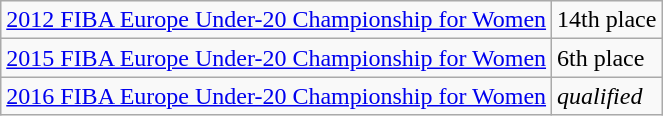<table class="wikitable">
<tr>
<td><a href='#'>2012 FIBA Europe Under-20 Championship for Women</a></td>
<td>14th place</td>
</tr>
<tr>
<td><a href='#'>2015 FIBA Europe Under-20 Championship for Women</a></td>
<td>6th place</td>
</tr>
<tr>
<td><a href='#'>2016 FIBA Europe Under-20 Championship for Women</a></td>
<td><em>qualified</em></td>
</tr>
</table>
